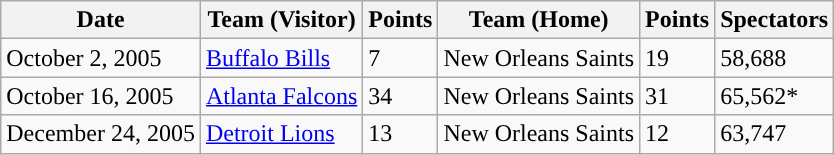<table class="wikitable" style=font-size:100% style="text-align:center">
<tr>
<th style="text-align:center;">Date</th>
<th style="text-align:center;">Team (Visitor)</th>
<th style="text-align:center;">Points</th>
<th style="text-align:center;">Team (Home)</th>
<th style="text-align:center;">Points</th>
<th style="text-align:center;">Spectators</th>
</tr>
<tr>
<td>October 2, 2005</td>
<td><a href='#'>Buffalo Bills</a></td>
<td>7</td>
<td>New Orleans Saints</td>
<td>19</td>
<td>58,688</td>
</tr>
<tr>
<td>October 16, 2005</td>
<td><a href='#'>Atlanta Falcons</a></td>
<td>34</td>
<td>New Orleans Saints</td>
<td>31</td>
<td>65,562* </td>
</tr>
<tr>
<td>December 24, 2005</td>
<td><a href='#'>Detroit Lions</a></td>
<td>13</td>
<td>New Orleans Saints</td>
<td>12</td>
<td>63,747</td>
</tr>
</table>
